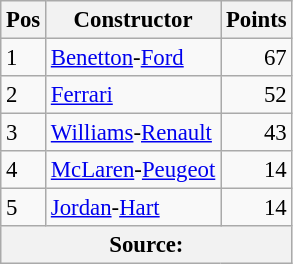<table class="wikitable" style="font-size: 95%;">
<tr>
<th>Pos</th>
<th>Constructor</th>
<th>Points</th>
</tr>
<tr>
<td>1</td>
<td> <a href='#'>Benetton</a>-<a href='#'>Ford</a></td>
<td align="right">67</td>
</tr>
<tr>
<td>2</td>
<td> <a href='#'>Ferrari</a></td>
<td align="right">52</td>
</tr>
<tr>
<td>3</td>
<td> <a href='#'>Williams</a>-<a href='#'>Renault</a></td>
<td align="right">43</td>
</tr>
<tr>
<td>4</td>
<td> <a href='#'>McLaren</a>-<a href='#'>Peugeot</a></td>
<td align="right">14</td>
</tr>
<tr>
<td>5</td>
<td> <a href='#'>Jordan</a>-<a href='#'>Hart</a></td>
<td align="right">14</td>
</tr>
<tr>
<th colspan=4>Source: </th>
</tr>
</table>
